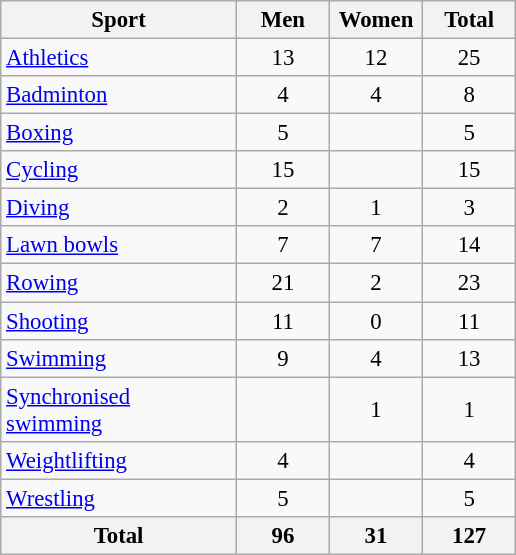<table class="wikitable sortable" style="text-align:center; font-size: 95%;">
<tr>
<th width=150>Sport</th>
<th width=55>Men</th>
<th width=55>Women</th>
<th width=55>Total</th>
</tr>
<tr>
<td align=left><a href='#'>Athletics</a></td>
<td>13</td>
<td>12</td>
<td>25</td>
</tr>
<tr>
<td align=left><a href='#'>Badminton</a></td>
<td>4</td>
<td>4</td>
<td>8</td>
</tr>
<tr>
<td align=left><a href='#'>Boxing</a></td>
<td>5</td>
<td></td>
<td>5</td>
</tr>
<tr>
<td align=left><a href='#'>Cycling</a></td>
<td>15</td>
<td></td>
<td>15</td>
</tr>
<tr>
<td align=left><a href='#'>Diving</a></td>
<td>2</td>
<td>1</td>
<td>3</td>
</tr>
<tr>
<td align=left><a href='#'>Lawn bowls</a></td>
<td>7</td>
<td>7</td>
<td>14</td>
</tr>
<tr>
<td align=left><a href='#'>Rowing</a></td>
<td>21</td>
<td>2</td>
<td>23</td>
</tr>
<tr>
<td align=left><a href='#'>Shooting</a></td>
<td>11</td>
<td>0</td>
<td>11</td>
</tr>
<tr>
<td align=left><a href='#'>Swimming</a></td>
<td>9</td>
<td>4</td>
<td>13</td>
</tr>
<tr>
<td align=left><a href='#'>Synchronised swimming</a></td>
<td></td>
<td>1</td>
<td>1</td>
</tr>
<tr>
<td align=left><a href='#'>Weightlifting</a></td>
<td>4</td>
<td></td>
<td>4</td>
</tr>
<tr>
<td align=left><a href='#'>Wrestling</a></td>
<td>5</td>
<td></td>
<td>5</td>
</tr>
<tr>
<th>Total</th>
<th>96</th>
<th>31</th>
<th>127</th>
</tr>
</table>
